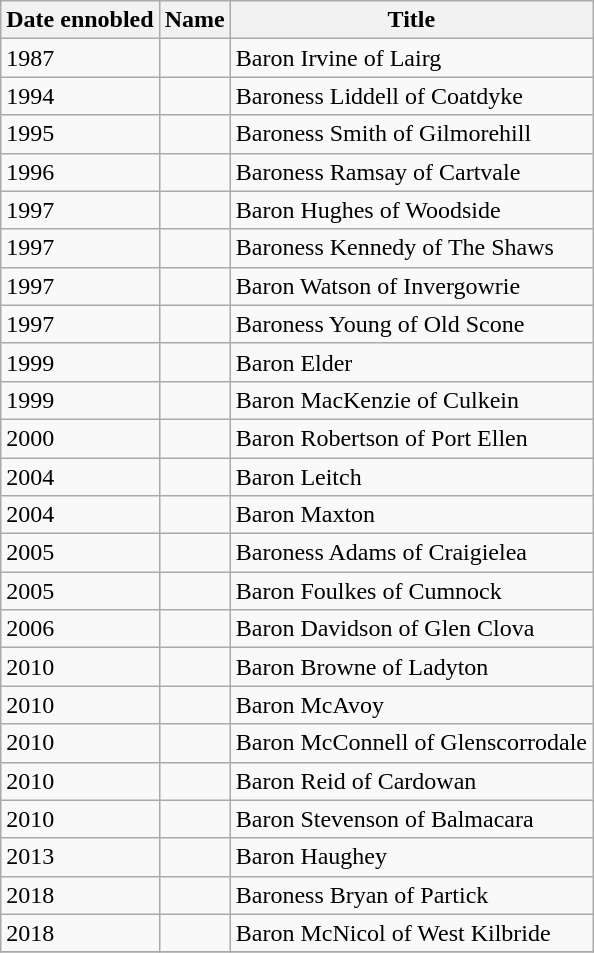<table class="wikitable sortable">
<tr>
<th>Date ennobled</th>
<th>Name</th>
<th>Title</th>
</tr>
<tr>
<td>1987</td>
<td></td>
<td>Baron Irvine of Lairg</td>
</tr>
<tr>
<td>1994</td>
<td></td>
<td>Baroness Liddell of Coatdyke</td>
</tr>
<tr>
<td>1995</td>
<td></td>
<td>Baroness Smith of Gilmorehill</td>
</tr>
<tr>
<td>1996</td>
<td></td>
<td>Baroness Ramsay of Cartvale</td>
</tr>
<tr>
<td>1997</td>
<td></td>
<td>Baron Hughes of Woodside</td>
</tr>
<tr>
<td>1997</td>
<td></td>
<td>Baroness Kennedy of The Shaws</td>
</tr>
<tr>
<td>1997</td>
<td></td>
<td>Baron Watson of Invergowrie</td>
</tr>
<tr>
<td>1997</td>
<td></td>
<td>Baroness Young of Old Scone</td>
</tr>
<tr>
<td>1999</td>
<td></td>
<td>Baron Elder</td>
</tr>
<tr>
<td>1999</td>
<td></td>
<td>Baron MacKenzie of Culkein</td>
</tr>
<tr>
<td>2000</td>
<td></td>
<td>Baron Robertson of Port Ellen</td>
</tr>
<tr>
<td>2004</td>
<td></td>
<td>Baron Leitch</td>
</tr>
<tr>
<td>2004</td>
<td></td>
<td>Baron Maxton</td>
</tr>
<tr>
<td>2005</td>
<td></td>
<td>Baroness Adams of Craigielea</td>
</tr>
<tr>
<td>2005</td>
<td></td>
<td>Baron Foulkes of Cumnock</td>
</tr>
<tr>
<td>2006</td>
<td></td>
<td>Baron Davidson of Glen Clova</td>
</tr>
<tr>
<td>2010</td>
<td></td>
<td>Baron Browne of Ladyton</td>
</tr>
<tr>
<td>2010</td>
<td></td>
<td>Baron McAvoy</td>
</tr>
<tr>
<td>2010</td>
<td></td>
<td>Baron McConnell of Glenscorrodale</td>
</tr>
<tr>
<td>2010</td>
<td></td>
<td>Baron Reid of Cardowan</td>
</tr>
<tr>
<td>2010</td>
<td></td>
<td>Baron Stevenson of Balmacara</td>
</tr>
<tr>
<td>2013</td>
<td></td>
<td>Baron Haughey</td>
</tr>
<tr>
<td>2018</td>
<td></td>
<td>Baroness Bryan of Partick</td>
</tr>
<tr>
<td>2018</td>
<td></td>
<td>Baron McNicol of West Kilbride</td>
</tr>
<tr>
</tr>
</table>
